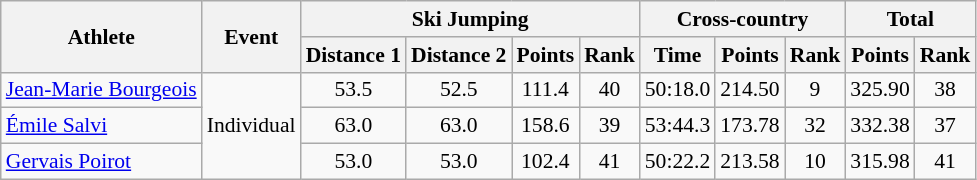<table class="wikitable" style="font-size:90%">
<tr>
<th rowspan="2">Athlete</th>
<th rowspan="2">Event</th>
<th colspan="4">Ski Jumping</th>
<th colspan="3">Cross-country</th>
<th colspan="2">Total</th>
</tr>
<tr>
<th>Distance 1</th>
<th>Distance 2</th>
<th>Points</th>
<th>Rank</th>
<th>Time</th>
<th>Points</th>
<th>Rank</th>
<th>Points</th>
<th>Rank</th>
</tr>
<tr>
<td><a href='#'>Jean-Marie Bourgeois</a></td>
<td rowspan="3">Individual</td>
<td align="center">53.5</td>
<td align="center">52.5</td>
<td align="center">111.4</td>
<td align="center">40</td>
<td align="center">50:18.0</td>
<td align="center">214.50</td>
<td align="center">9</td>
<td align="center">325.90</td>
<td align="center">38</td>
</tr>
<tr>
<td><a href='#'>Émile Salvi</a></td>
<td align="center">63.0</td>
<td align="center">63.0</td>
<td align="center">158.6</td>
<td align="center">39</td>
<td align="center">53:44.3</td>
<td align="center">173.78</td>
<td align="center">32</td>
<td align="center">332.38</td>
<td align="center">37</td>
</tr>
<tr>
<td><a href='#'>Gervais Poirot</a></td>
<td align="center">53.0</td>
<td align="center">53.0</td>
<td align="center">102.4</td>
<td align="center">41</td>
<td align="center">50:22.2</td>
<td align="center">213.58</td>
<td align="center">10</td>
<td align="center">315.98</td>
<td align="center">41</td>
</tr>
</table>
